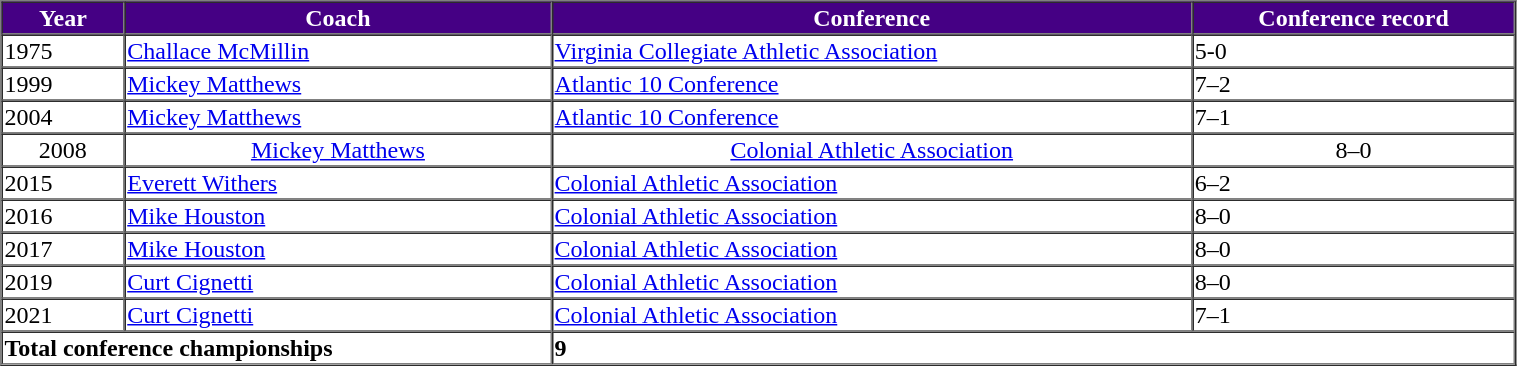<table cellpadding="1" border="1" cellspacing="0" style="width:80%;" style="text-align:center;">
<tr style="background:#450084; color:white;">
<th>Year</th>
<th>Coach</th>
<th>Conference</th>
<th>Conference record</th>
</tr>
<tr>
<td>1975</td>
<td><a href='#'>Challace McMillin</a></td>
<td><a href='#'>Virginia Collegiate Athletic Association</a></td>
<td>5-0</td>
</tr>
<tr>
<td>1999</td>
<td><a href='#'>Mickey Matthews</a></td>
<td><a href='#'>Atlantic 10 Conference</a></td>
<td>7–2</td>
</tr>
<tr>
<td>2004</td>
<td><a href='#'>Mickey Matthews</a></td>
<td><a href='#'>Atlantic 10 Conference</a></td>
<td>7–1</td>
</tr>
<tr style="text-align:center;">
<td>2008</td>
<td><a href='#'>Mickey Matthews</a></td>
<td><a href='#'>Colonial Athletic Association</a></td>
<td>8–0</td>
</tr>
<tr style="background:white;">
<td>2015</td>
<td><a href='#'>Everett Withers</a></td>
<td><a href='#'>Colonial Athletic Association</a></td>
<td>6–2</td>
</tr>
<tr style="background:white;">
<td>2016</td>
<td><a href='#'>Mike Houston</a></td>
<td><a href='#'>Colonial Athletic Association</a></td>
<td>8–0</td>
</tr>
<tr style="background:white;">
<td>2017</td>
<td><a href='#'>Mike Houston</a></td>
<td><a href='#'>Colonial Athletic Association</a></td>
<td>8–0</td>
</tr>
<tr style="background:white;">
<td>2019</td>
<td><a href='#'>Curt Cignetti</a></td>
<td><a href='#'>Colonial Athletic Association</a></td>
<td>8–0</td>
</tr>
<tr style="background:white;">
<td>2021</td>
<td><a href='#'>Curt Cignetti</a></td>
<td><a href='#'>Colonial Athletic Association</a></td>
<td>7–1</td>
</tr>
<tr style="background:white;">
<td colspan="2"><strong>Total conference championships</strong></td>
<td colspan="2"><strong>9</strong></td>
</tr>
</table>
